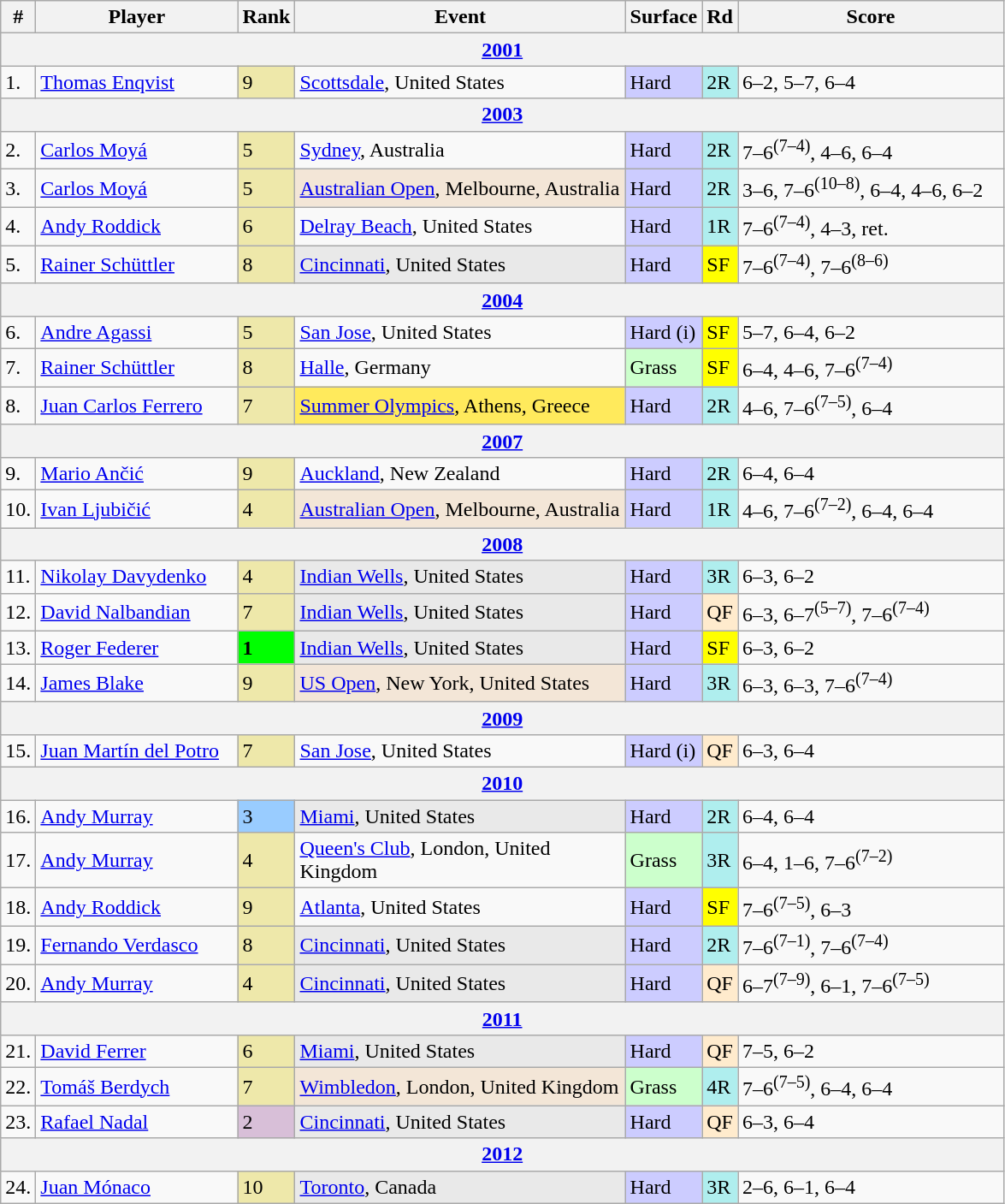<table class="wikitable sortable">
<tr>
<th>#</th>
<th width=150>Player</th>
<th>Rank</th>
<th width=250>Event</th>
<th>Surface</th>
<th>Rd</th>
<th width=200>Score</th>
</tr>
<tr>
<th colspan=7><a href='#'>2001</a></th>
</tr>
<tr>
<td>1.</td>
<td> <a href='#'>Thomas Enqvist</a></td>
<td bgcolor=EEE8AA>9</td>
<td><a href='#'>Scottsdale</a>, United States</td>
<td bgcolor=CCCCFF>Hard</td>
<td bgcolor=afeeee>2R</td>
<td>6–2, 5–7, 6–4</td>
</tr>
<tr>
<th colspan=7><a href='#'>2003</a></th>
</tr>
<tr>
<td>2.</td>
<td> <a href='#'>Carlos Moyá</a></td>
<td bgcolor=EEE8AA>5</td>
<td><a href='#'>Sydney</a>, Australia</td>
<td bgcolor=CCCCFF>Hard</td>
<td bgcolor=afeeee>2R</td>
<td>7–6<sup>(7–4)</sup>, 4–6, 6–4</td>
</tr>
<tr>
<td>3.</td>
<td> <a href='#'>Carlos Moyá</a></td>
<td bgcolor=EEE8AA>5</td>
<td bgcolor=f3e6d7><a href='#'>Australian Open</a>, Melbourne, Australia</td>
<td bgcolor=CCCCFF>Hard</td>
<td bgcolor=afeeee>2R</td>
<td>3–6, 7–6<sup>(10–8)</sup>, 6–4, 4–6, 6–2</td>
</tr>
<tr>
<td>4.</td>
<td> <a href='#'>Andy Roddick</a></td>
<td bgcolor=EEE8AA>6</td>
<td><a href='#'>Delray Beach</a>, United States</td>
<td bgcolor=CCCCFF>Hard</td>
<td bgcolor=afeeee>1R</td>
<td>7–6<sup>(7–4)</sup>, 4–3, ret.</td>
</tr>
<tr>
<td>5.</td>
<td> <a href='#'>Rainer Schüttler</a></td>
<td bgcolor=EEE8AA>8</td>
<td bgcolor=e9e9e9><a href='#'>Cincinnati</a>, United States</td>
<td bgcolor=CCCCFF>Hard</td>
<td bgcolor=yellow>SF</td>
<td>7–6<sup>(7–4)</sup>, 7–6<sup>(8–6)</sup></td>
</tr>
<tr>
<th colspan=7><a href='#'>2004</a></th>
</tr>
<tr>
<td>6.</td>
<td> <a href='#'>Andre Agassi</a></td>
<td bgcolor=EEE8AA>5</td>
<td><a href='#'>San Jose</a>, United States</td>
<td bgcolor=CCCCFF>Hard (i)</td>
<td bgcolor=yellow>SF</td>
<td>5–7, 6–4, 6–2</td>
</tr>
<tr>
<td>7.</td>
<td> <a href='#'>Rainer Schüttler</a></td>
<td bgcolor=EEE8AA>8</td>
<td><a href='#'>Halle</a>, Germany</td>
<td bgcolor=#cfc>Grass</td>
<td bgcolor=yellow>SF</td>
<td>6–4, 4–6, 7–6<sup>(7–4)</sup></td>
</tr>
<tr>
<td>8.</td>
<td> <a href='#'>Juan Carlos Ferrero</a></td>
<td bgcolor=EEE8AA>7</td>
<td bgcolor=FFEA5C><a href='#'>Summer Olympics</a>, Athens, Greece</td>
<td bgcolor=CCCCFF>Hard</td>
<td bgcolor=afeeee>2R</td>
<td>4–6, 7–6<sup>(7–5)</sup>, 6–4</td>
</tr>
<tr>
<th colspan=7><a href='#'>2007</a></th>
</tr>
<tr>
<td>9.</td>
<td> <a href='#'>Mario Ančić</a></td>
<td bgcolor=EEE8AA>9</td>
<td><a href='#'>Auckland</a>, New Zealand</td>
<td bgcolor=CCCCFF>Hard</td>
<td bgcolor=afeeee>2R</td>
<td>6–4, 6–4</td>
</tr>
<tr>
<td>10.</td>
<td> <a href='#'>Ivan Ljubičić</a></td>
<td bgcolor=EEE8AA>4</td>
<td bgcolor=f3e6d7><a href='#'>Australian Open</a>, Melbourne, Australia</td>
<td bgcolor=CCCCFF>Hard</td>
<td bgcolor=afeeee>1R</td>
<td>4–6, 7–6<sup>(7–2)</sup>, 6–4, 6–4</td>
</tr>
<tr>
<th colspan=7><a href='#'>2008</a></th>
</tr>
<tr>
<td>11.</td>
<td> <a href='#'>Nikolay Davydenko</a></td>
<td bgcolor=EEE8AA>4</td>
<td bgcolor=e9e9e9><a href='#'>Indian Wells</a>, United States</td>
<td bgcolor=CCCCFF>Hard</td>
<td bgcolor=afeeee>3R</td>
<td>6–3, 6–2</td>
</tr>
<tr>
<td>12.</td>
<td> <a href='#'>David Nalbandian</a></td>
<td bgcolor=EEE8AA>7</td>
<td bgcolor=e9e9e9><a href='#'>Indian Wells</a>, United States</td>
<td bgcolor=CCCCFF>Hard</td>
<td bgcolor=ffebcd>QF</td>
<td>6–3, 6–7<sup>(5–7)</sup>, 7–6<sup>(7–4)</sup></td>
</tr>
<tr>
<td>13.</td>
<td> <a href='#'>Roger Federer</a></td>
<td bgcolor=lime><strong>1</strong></td>
<td bgcolor=e9e9e9><a href='#'>Indian Wells</a>, United States</td>
<td bgcolor=CCCCFF>Hard</td>
<td bgcolor=yellow>SF</td>
<td>6–3, 6–2</td>
</tr>
<tr>
<td>14.</td>
<td> <a href='#'>James Blake</a></td>
<td bgcolor=EEE8AA>9</td>
<td bgcolor=f3e6d7><a href='#'>US Open</a>, New York, United States</td>
<td bgcolor=CCCCFF>Hard</td>
<td bgcolor=afeeee>3R</td>
<td>6–3, 6–3, 7–6<sup>(7–4)</sup></td>
</tr>
<tr>
<th colspan=7><a href='#'>2009</a></th>
</tr>
<tr>
<td>15.</td>
<td> <a href='#'>Juan Martín del Potro</a></td>
<td bgcolor=EEE8AA>7</td>
<td><a href='#'>San Jose</a>, United States</td>
<td bgcolor=CCCCFF>Hard (i)</td>
<td bgcolor=ffebcd>QF</td>
<td>6–3, 6–4</td>
</tr>
<tr>
<th colspan=7><a href='#'>2010</a></th>
</tr>
<tr>
<td>16.</td>
<td> <a href='#'>Andy Murray</a></td>
<td bgcolor=99ccff>3</td>
<td bgcolor=e9e9e9><a href='#'>Miami</a>, United States</td>
<td bgcolor=CCCCFF>Hard</td>
<td bgcolor=afeeee>2R</td>
<td>6–4, 6–4</td>
</tr>
<tr>
<td>17.</td>
<td> <a href='#'>Andy Murray</a></td>
<td bgcolor=EEE8AA>4</td>
<td><a href='#'>Queen's Club</a>, London, United Kingdom</td>
<td bgcolor=#cfc>Grass</td>
<td bgcolor=afeeee>3R</td>
<td>6–4, 1–6, 7–6<sup>(7–2)</sup></td>
</tr>
<tr>
<td>18.</td>
<td> <a href='#'>Andy Roddick</a></td>
<td bgcolor=EEE8AA>9</td>
<td><a href='#'>Atlanta</a>, United States</td>
<td bgcolor=CCCCFF>Hard</td>
<td bgcolor=yellow>SF</td>
<td>7–6<sup>(7–5)</sup>, 6–3</td>
</tr>
<tr>
<td>19.</td>
<td> <a href='#'>Fernando Verdasco</a></td>
<td bgcolor=EEE8AA>8</td>
<td bgcolor=e9e9e9><a href='#'>Cincinnati</a>, United States</td>
<td bgcolor=CCCCFF>Hard</td>
<td bgcolor=afeeee>2R</td>
<td>7–6<sup>(7–1)</sup>, 7–6<sup>(7–4)</sup></td>
</tr>
<tr>
<td>20.</td>
<td> <a href='#'>Andy Murray</a></td>
<td bgcolor=EEE8AA>4</td>
<td bgcolor=e9e9e9><a href='#'>Cincinnati</a>, United States</td>
<td bgcolor=CCCCFF>Hard</td>
<td bgcolor=ffebcd>QF</td>
<td>6–7<sup>(7–9)</sup>, 6–1, 7–6<sup>(7–5)</sup></td>
</tr>
<tr>
<th colspan=7><a href='#'>2011</a></th>
</tr>
<tr>
<td>21.</td>
<td> <a href='#'>David Ferrer</a></td>
<td bgcolor=EEE8AA>6</td>
<td bgcolor=e9e9e9><a href='#'>Miami</a>, United States</td>
<td bgcolor=CCCCFF>Hard</td>
<td bgcolor=ffebcd>QF</td>
<td>7–5, 6–2</td>
</tr>
<tr>
<td>22.</td>
<td> <a href='#'>Tomáš Berdych</a></td>
<td bgcolor=EEE8AA>7</td>
<td bgcolor=f3e6d7><a href='#'>Wimbledon</a>, London, United Kingdom</td>
<td bgcolor=#cfc>Grass</td>
<td bgcolor=afeeee>4R</td>
<td>7–6<sup>(7–5)</sup>, 6–4, 6–4</td>
</tr>
<tr>
<td>23.</td>
<td> <a href='#'>Rafael Nadal</a></td>
<td bgcolor=thistle>2</td>
<td bgcolor=e9e9e9><a href='#'>Cincinnati</a>, United States</td>
<td bgcolor=CCCCFF>Hard</td>
<td bgcolor=ffebcd>QF</td>
<td>6–3, 6–4</td>
</tr>
<tr>
<th colspan=7><a href='#'>2012</a></th>
</tr>
<tr>
<td>24.</td>
<td> <a href='#'>Juan Mónaco</a></td>
<td bgcolor=EEE8AA>10</td>
<td bgcolor=e9e9e9><a href='#'>Toronto</a>, Canada</td>
<td bgcolor=CCCCFF>Hard</td>
<td bgcolor=afeeee>3R</td>
<td>2–6, 6–1, 6–4</td>
</tr>
</table>
